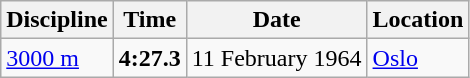<table class='wikitable'>
<tr>
<th>Discipline</th>
<th>Time</th>
<th>Date</th>
<th>Location</th>
</tr>
<tr>
<td><a href='#'>3000 m</a></td>
<td><strong>4:27.3</strong></td>
<td>11 February 1964</td>
<td align=left> <a href='#'>Oslo</a></td>
</tr>
</table>
